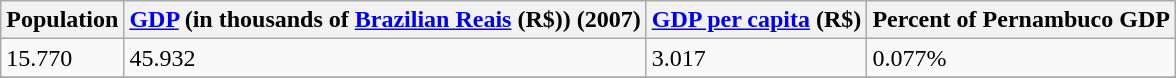<table class="wikitable" border="1">
<tr>
<th>Population</th>
<th><a href='#'>GDP</a> (in thousands of <a href='#'>Brazilian Reais</a> (R$)) (2007)</th>
<th><a href='#'>GDP per capita</a> (R$)</th>
<th>Percent of Pernambuco GDP</th>
</tr>
<tr>
<td>15.770</td>
<td>45.932</td>
<td>3.017</td>
<td>0.077%</td>
</tr>
<tr>
</tr>
</table>
